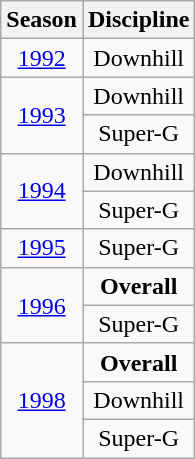<table class=wikitable style="text-align:center">
<tr>
<th>Season</th>
<th>Discipline</th>
</tr>
<tr>
<td><a href='#'>1992</a></td>
<td>Downhill</td>
</tr>
<tr>
<td rowspan=2><a href='#'>1993</a></td>
<td>Downhill</td>
</tr>
<tr>
<td>Super-G</td>
</tr>
<tr>
<td rowspan=2><a href='#'>1994</a></td>
<td>Downhill</td>
</tr>
<tr>
<td>Super-G</td>
</tr>
<tr>
<td><a href='#'>1995</a></td>
<td>Super-G</td>
</tr>
<tr>
<td rowspan=2><a href='#'>1996</a></td>
<td><strong>Overall</strong></td>
</tr>
<tr>
<td>Super-G</td>
</tr>
<tr>
<td rowspan=3><a href='#'>1998</a></td>
<td><strong>Overall</strong></td>
</tr>
<tr>
<td>Downhill</td>
</tr>
<tr>
<td>Super-G</td>
</tr>
</table>
